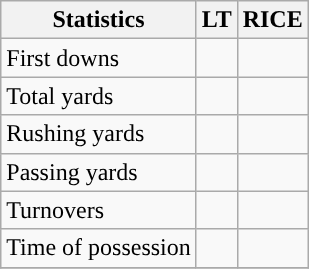<table class="wikitable" style="float: left;">
<tr>
<th>Statistics</th>
<th>LT</th>
<th>RICE</th>
</tr>
<tr>
<td>First downs</td>
<td></td>
<td></td>
</tr>
<tr>
<td>Total yards</td>
<td></td>
<td></td>
</tr>
<tr>
<td>Rushing yards</td>
<td></td>
<td></td>
</tr>
<tr>
<td>Passing yards</td>
<td></td>
<td></td>
</tr>
<tr>
<td>Turnovers</td>
<td></td>
<td></td>
</tr>
<tr>
<td>Time of possession</td>
<td></td>
<td></td>
</tr>
<tr>
</tr>
</table>
